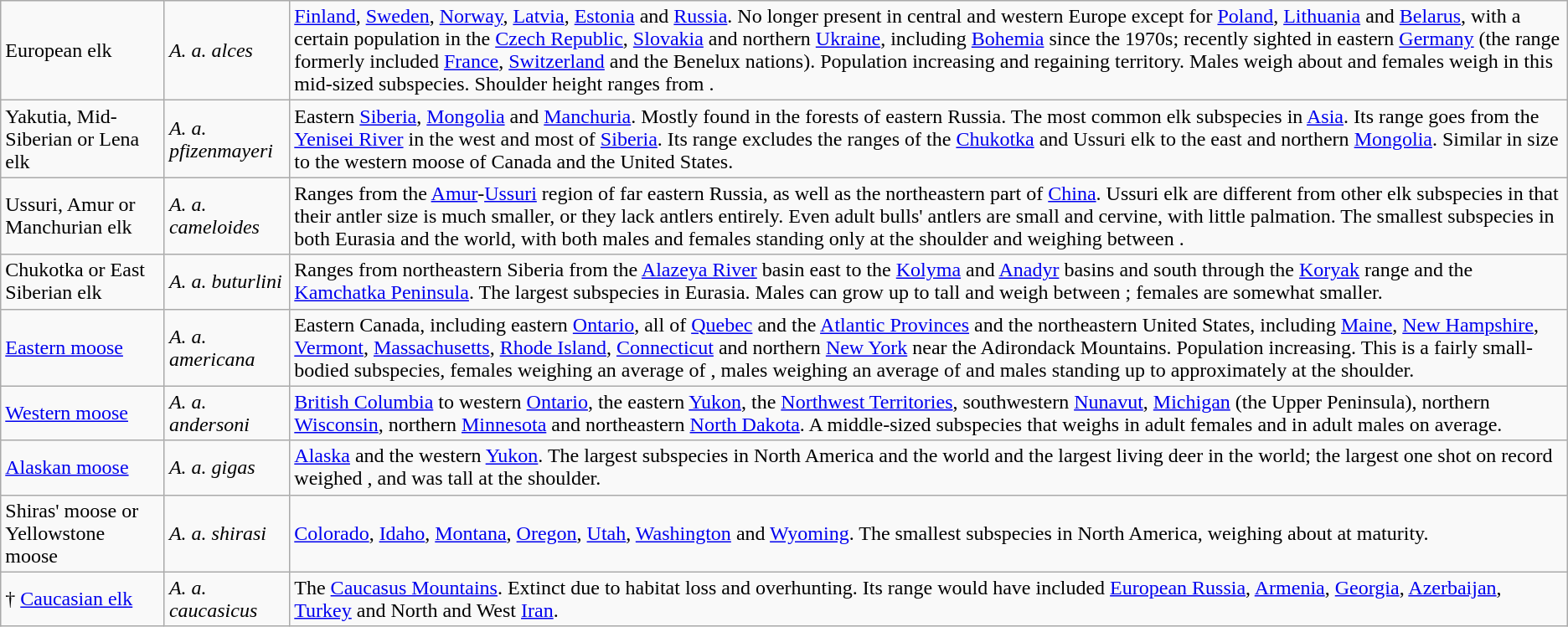<table class="wikitable">
<tr>
<td>European elk<br></td>
<td><em>A. a. alces</em></td>
<td><a href='#'>Finland</a>, <a href='#'>Sweden</a>, <a href='#'>Norway</a>, <a href='#'>Latvia</a>, <a href='#'>Estonia</a> and <a href='#'>Russia</a>. No longer present in central and western Europe except for <a href='#'>Poland</a>, <a href='#'>Lithuania</a> and <a href='#'>Belarus</a>, with a certain population in the <a href='#'>Czech Republic</a>, <a href='#'>Slovakia</a> and northern <a href='#'>Ukraine</a>, including <a href='#'>Bohemia</a> since the 1970s; recently sighted in eastern <a href='#'>Germany</a> (the range formerly included <a href='#'>France</a>, <a href='#'>Switzerland</a> and the Benelux nations). Population increasing and regaining territory. Males weigh about  and females weigh  in this mid-sized subspecies. Shoulder height ranges from .</td>
</tr>
<tr>
<td>Yakutia, Mid-Siberian or Lena elk<br></td>
<td><em>A. a. pfizenmayeri</em></td>
<td>Eastern <a href='#'>Siberia</a>, <a href='#'>Mongolia</a> and <a href='#'>Manchuria</a>. Mostly found in the forests of eastern Russia. The most common elk subspecies in <a href='#'>Asia</a>. Its range goes from the <a href='#'>Yenisei River</a> in the west and most of <a href='#'>Siberia</a>. Its range excludes the ranges of the <a href='#'>Chukotka</a> and Ussuri elk to the east and northern <a href='#'>Mongolia</a>. Similar in size to the western moose of Canada and the United States.</td>
</tr>
<tr>
<td>Ussuri, Amur or Manchurian elk</td>
<td><em>A. a. cameloides</em></td>
<td>Ranges from the <a href='#'>Amur</a>-<a href='#'>Ussuri</a> region of far eastern Russia, as well as the northeastern part of <a href='#'>China</a>. Ussuri elk are different from other elk subspecies in that their antler size is much smaller, or they lack antlers entirely. Even adult bulls' antlers are small and cervine, with little palmation. The smallest subspecies in both Eurasia and the world, with both males and females standing only  at the shoulder and weighing between .</td>
</tr>
<tr>
<td>Chukotka or East Siberian elk</td>
<td><em>A. a. buturlini</em></td>
<td>Ranges from northeastern Siberia from the <a href='#'>Alazeya River</a> basin east to the <a href='#'>Kolyma</a> and <a href='#'>Anadyr</a> basins and south through the <a href='#'>Koryak</a> range and the <a href='#'>Kamchatka Peninsula</a>. The largest subspecies in Eurasia. Males can grow up to  tall and weigh between ; females are somewhat smaller.</td>
</tr>
<tr>
<td><a href='#'>Eastern moose</a><br></td>
<td><em>A. a. americana</em></td>
<td>Eastern Canada, including eastern <a href='#'>Ontario</a>, all of <a href='#'>Quebec</a> and the <a href='#'>Atlantic Provinces</a> and the northeastern United States, including <a href='#'>Maine</a>, <a href='#'>New Hampshire</a>, <a href='#'>Vermont</a>, <a href='#'>Massachusetts</a>, <a href='#'>Rhode Island</a>, <a href='#'>Connecticut</a> and northern <a href='#'>New York</a> near the Adirondack Mountains. Population increasing. This is a fairly small-bodied subspecies, females weighing an average of , males weighing an average of  and males standing up to approximately  at the shoulder.</td>
</tr>
<tr>
<td><a href='#'>Western moose</a><br></td>
<td><em>A. a. andersoni</em></td>
<td><a href='#'>British Columbia</a> to western <a href='#'>Ontario</a>, the eastern <a href='#'>Yukon</a>, the <a href='#'>Northwest Territories</a>, southwestern <a href='#'>Nunavut</a>, <a href='#'>Michigan</a> (the Upper Peninsula), northern <a href='#'>Wisconsin</a>, northern <a href='#'>Minnesota</a> and northeastern <a href='#'>North Dakota</a>. A middle-sized subspecies that weighs  in adult females and  in adult males on average.</td>
</tr>
<tr>
<td><a href='#'>Alaskan moose</a><br></td>
<td><em>A. a. gigas</em></td>
<td><a href='#'>Alaska</a> and the western <a href='#'>Yukon</a>. The largest subspecies in North America and the world and the largest living deer in the world; the largest one shot on record weighed , and was  tall at the shoulder.</td>
</tr>
<tr>
<td>Shiras' moose or Yellowstone moose<br></td>
<td><em>A. a. shirasi</em></td>
<td><a href='#'>Colorado</a>, <a href='#'>Idaho</a>, <a href='#'>Montana</a>, <a href='#'>Oregon</a>, <a href='#'>Utah</a>, <a href='#'>Washington</a> and <a href='#'>Wyoming</a>. The smallest subspecies in North America, weighing about  at maturity.</td>
</tr>
<tr>
<td>† <a href='#'>Caucasian elk</a><br></td>
<td><em>A. a. caucasicus</em></td>
<td>The <a href='#'>Caucasus Mountains</a>. Extinct due to habitat loss and overhunting. Its range would have included <a href='#'>European Russia</a>, <a href='#'>Armenia</a>, <a href='#'>Georgia</a>, <a href='#'>Azerbaijan</a>, <a href='#'>Turkey</a> and North and West <a href='#'>Iran</a>.</td>
</tr>
</table>
